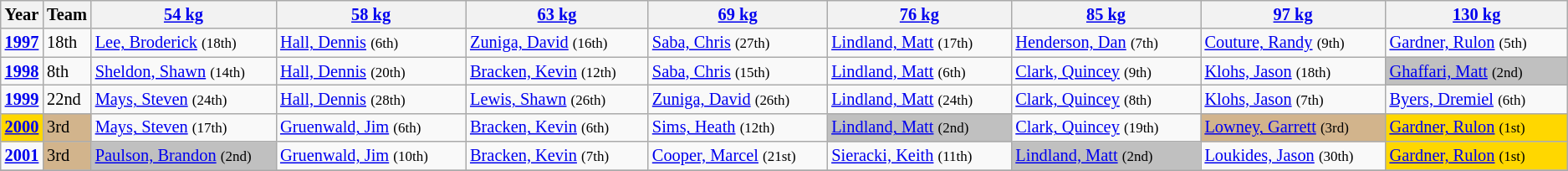<table class="wikitable sortable" style="font-size: 85%">
<tr>
<th>Year</th>
<th>Team</th>
<th width=200><a href='#'>54 kg</a></th>
<th width=200><a href='#'>58 kg</a></th>
<th width=200><a href='#'>63 kg</a></th>
<th width=200><a href='#'>69 kg</a></th>
<th width=200><a href='#'>76 kg</a></th>
<th width=200><a href='#'>85 kg</a></th>
<th width=200><a href='#'>97 kg</a></th>
<th width=200><a href='#'>130 kg</a></th>
</tr>
<tr>
<td><strong><a href='#'>1997</a></strong></td>
<td>18th</td>
<td><a href='#'>Lee, Broderick</a> <small>(18th)</small></td>
<td><a href='#'>Hall, Dennis</a> <small>(6th)</small></td>
<td><a href='#'>Zuniga, David</a> <small>(16th)</small></td>
<td><a href='#'>Saba, Chris</a> <small>(27th)</small></td>
<td><a href='#'>Lindland, Matt</a> <small>(17th)</small></td>
<td><a href='#'>Henderson, Dan</a> <small>(7th)</small></td>
<td><a href='#'>Couture, Randy</a>  <small>(9th)</small></td>
<td><a href='#'>Gardner, Rulon</a> <small>(5th)</small></td>
</tr>
<tr>
<td><strong><a href='#'>1998</a></strong></td>
<td>8th</td>
<td><a href='#'>Sheldon, Shawn</a> <small>(14th)</small></td>
<td><a href='#'>Hall, Dennis</a> <small>(20th)</small></td>
<td><a href='#'>Bracken, Kevin</a> <small>(12th)</small></td>
<td><a href='#'>Saba, Chris</a> <small>(15th)</small></td>
<td><a href='#'>Lindland, Matt</a> <small>(6th)</small></td>
<td><a href='#'>Clark, Quincey</a> <small>(9th)</small></td>
<td><a href='#'>Klohs, Jason</a>  <small>(18th)</small></td>
<td bgcolor="silver"><a href='#'>Ghaffari, Matt</a> <small>(2nd)</small></td>
</tr>
<tr>
<td><strong><a href='#'>1999</a></strong></td>
<td>22nd</td>
<td><a href='#'>Mays, Steven</a> <small>(24th)</small></td>
<td><a href='#'>Hall, Dennis</a> <small>(28th)</small></td>
<td><a href='#'>Lewis, Shawn</a> <small>(26th)</small></td>
<td><a href='#'>Zuniga, David</a> <small>(26th)</small></td>
<td><a href='#'>Lindland, Matt</a> <small>(24th)</small></td>
<td><a href='#'>Clark, Quincey</a> <small>(8th)</small></td>
<td><a href='#'>Klohs, Jason</a>  <small>(7th)</small></td>
<td><a href='#'>Byers, Dremiel</a> <small>(6th)</small></td>
</tr>
<tr>
<td bgcolor="GOLD"><strong><a href='#'>2000</a></strong></td>
<td bgcolor="TAN">3rd</td>
<td><a href='#'>Mays, Steven</a> <small>(17th)</small></td>
<td><a href='#'>Gruenwald, Jim</a> <small>(6th)</small></td>
<td><a href='#'>Bracken, Kevin</a> <small>(6th)</small></td>
<td><a href='#'>Sims, Heath</a> <small>(12th)</small></td>
<td bgcolor="silver"><a href='#'>Lindland, Matt</a> <small>(2nd)</small></td>
<td><a href='#'>Clark, Quincey</a> <small>(19th)</small></td>
<td bgcolor="TAN"><a href='#'>Lowney, Garrett</a> <small>(3rd)</small></td>
<td bgcolor="gold"><a href='#'>Gardner, Rulon</a> <small>(1st)</small></td>
</tr>
<tr>
<td><strong><a href='#'>2001</a></strong></td>
<td bgcolor="TAN">3rd</td>
<td bgcolor="SILVER"><a href='#'>Paulson, Brandon</a> <small>(2nd)</small></td>
<td><a href='#'>Gruenwald, Jim</a> <small>(10th)</small></td>
<td><a href='#'>Bracken, Kevin</a> <small>(7th)</small></td>
<td><a href='#'>Cooper, Marcel</a> <small>(21st)</small></td>
<td><a href='#'>Sieracki, Keith</a> <small>(11th)</small></td>
<td bgcolor="silver"><a href='#'>Lindland, Matt</a> <small>(2nd)</small></td>
<td><a href='#'>Loukides, Jason</a> <small>(30th)</small></td>
<td bgcolor="GOLD"><a href='#'>Gardner, Rulon</a> <small>(1st)</small></td>
</tr>
<tr>
</tr>
</table>
